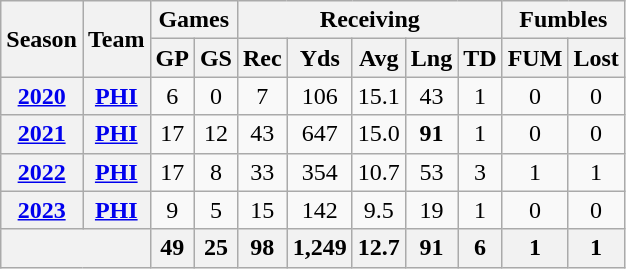<table class=wikitable style="text-align:center;">
<tr>
<th rowspan=2>Season</th>
<th rowspan=2>Team</th>
<th colspan=2>Games</th>
<th colspan=5>Receiving</th>
<th colspan=2>Fumbles</th>
</tr>
<tr>
<th>GP</th>
<th>GS</th>
<th>Rec</th>
<th>Yds</th>
<th>Avg</th>
<th>Lng</th>
<th>TD</th>
<th>FUM</th>
<th>Lost</th>
</tr>
<tr>
<th><a href='#'>2020</a></th>
<th><a href='#'>PHI</a></th>
<td>6</td>
<td>0</td>
<td>7</td>
<td>106</td>
<td>15.1</td>
<td>43</td>
<td>1</td>
<td>0</td>
<td>0</td>
</tr>
<tr>
<th><a href='#'>2021</a></th>
<th><a href='#'>PHI</a></th>
<td>17</td>
<td>12</td>
<td>43</td>
<td>647</td>
<td>15.0</td>
<td><strong>91</strong></td>
<td>1</td>
<td>0</td>
<td>0</td>
</tr>
<tr>
<th><a href='#'>2022</a></th>
<th><a href='#'>PHI</a></th>
<td>17</td>
<td>8</td>
<td>33</td>
<td>354</td>
<td>10.7</td>
<td>53</td>
<td>3</td>
<td>1</td>
<td>1</td>
</tr>
<tr>
<th><a href='#'>2023</a></th>
<th><a href='#'>PHI</a></th>
<td>9</td>
<td>5</td>
<td>15</td>
<td>142</td>
<td>9.5</td>
<td>19</td>
<td>1</td>
<td>0</td>
<td>0</td>
</tr>
<tr>
<th colspan="2"></th>
<th>49</th>
<th>25</th>
<th>98</th>
<th>1,249</th>
<th>12.7</th>
<th>91</th>
<th>6</th>
<th>1</th>
<th>1</th>
</tr>
</table>
